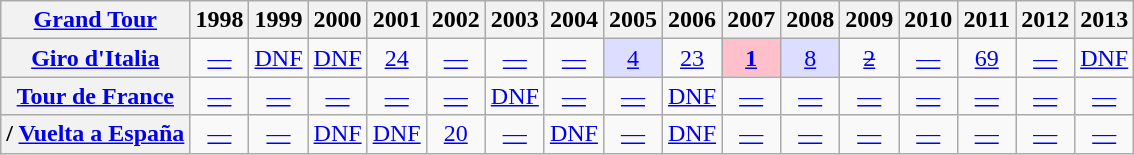<table class="wikitable plainrowheaders">
<tr>
<th scope="col"><a href='#'>Grand Tour</a></th>
<th scope="col">1998</th>
<th scope="col">1999</th>
<th scope="col">2000</th>
<th scope="col">2001</th>
<th scope="col">2002</th>
<th scope="col">2003</th>
<th scope="col">2004</th>
<th scope="col">2005</th>
<th scope="col">2006</th>
<th scope="col">2007</th>
<th scope="col">2008</th>
<th scope="col">2009</th>
<th scope="col">2010</th>
<th scope="col">2011</th>
<th scope="col">2012</th>
<th scope="col">2013</th>
</tr>
<tr style="text-align:center;">
<th scope="row"> <a href='#'>Giro d'Italia</a></th>
<td><a href='#'>—</a></td>
<td><a href='#'>DNF</a></td>
<td><a href='#'>DNF</a></td>
<td><a href='#'>24</a></td>
<td><a href='#'>—</a></td>
<td><a href='#'>—</a></td>
<td><a href='#'>—</a></td>
<td style="background:#ddddff;"><a href='#'>4</a></td>
<td><a href='#'>23</a></td>
<td style="background:pink;"><a href='#'><strong>1</strong></a></td>
<td style="background:#ddddff;"><a href='#'>8</a></td>
<td><a href='#'><s>2</s></a></td>
<td><a href='#'>—</a></td>
<td><a href='#'>69</a></td>
<td><a href='#'>—</a></td>
<td><a href='#'>DNF</a></td>
</tr>
<tr style="text-align:center;">
<th scope="row"> <a href='#'>Tour de France</a></th>
<td><a href='#'>—</a></td>
<td><a href='#'>—</a></td>
<td><a href='#'>—</a></td>
<td><a href='#'>—</a></td>
<td><a href='#'>—</a></td>
<td><a href='#'>DNF</a></td>
<td><a href='#'>—</a></td>
<td><a href='#'>—</a></td>
<td><a href='#'>DNF</a></td>
<td><a href='#'>—</a></td>
<td><a href='#'>—</a></td>
<td><a href='#'>—</a></td>
<td><a href='#'>—</a></td>
<td><a href='#'>—</a></td>
<td><a href='#'>—</a></td>
<td><a href='#'>—</a></td>
</tr>
<tr style="text-align:center;">
<th scope="row">/ <a href='#'>Vuelta a España</a></th>
<td><a href='#'>—</a></td>
<td><a href='#'>—</a></td>
<td><a href='#'>DNF</a></td>
<td><a href='#'>DNF</a></td>
<td><a href='#'>20</a></td>
<td><a href='#'>—</a></td>
<td><a href='#'>DNF</a></td>
<td><a href='#'>—</a></td>
<td><a href='#'>DNF</a></td>
<td><a href='#'>—</a></td>
<td><a href='#'>—</a></td>
<td><a href='#'>—</a></td>
<td><a href='#'>—</a></td>
<td><a href='#'>—</a></td>
<td><a href='#'>—</a></td>
<td><a href='#'>—</a></td>
</tr>
</table>
